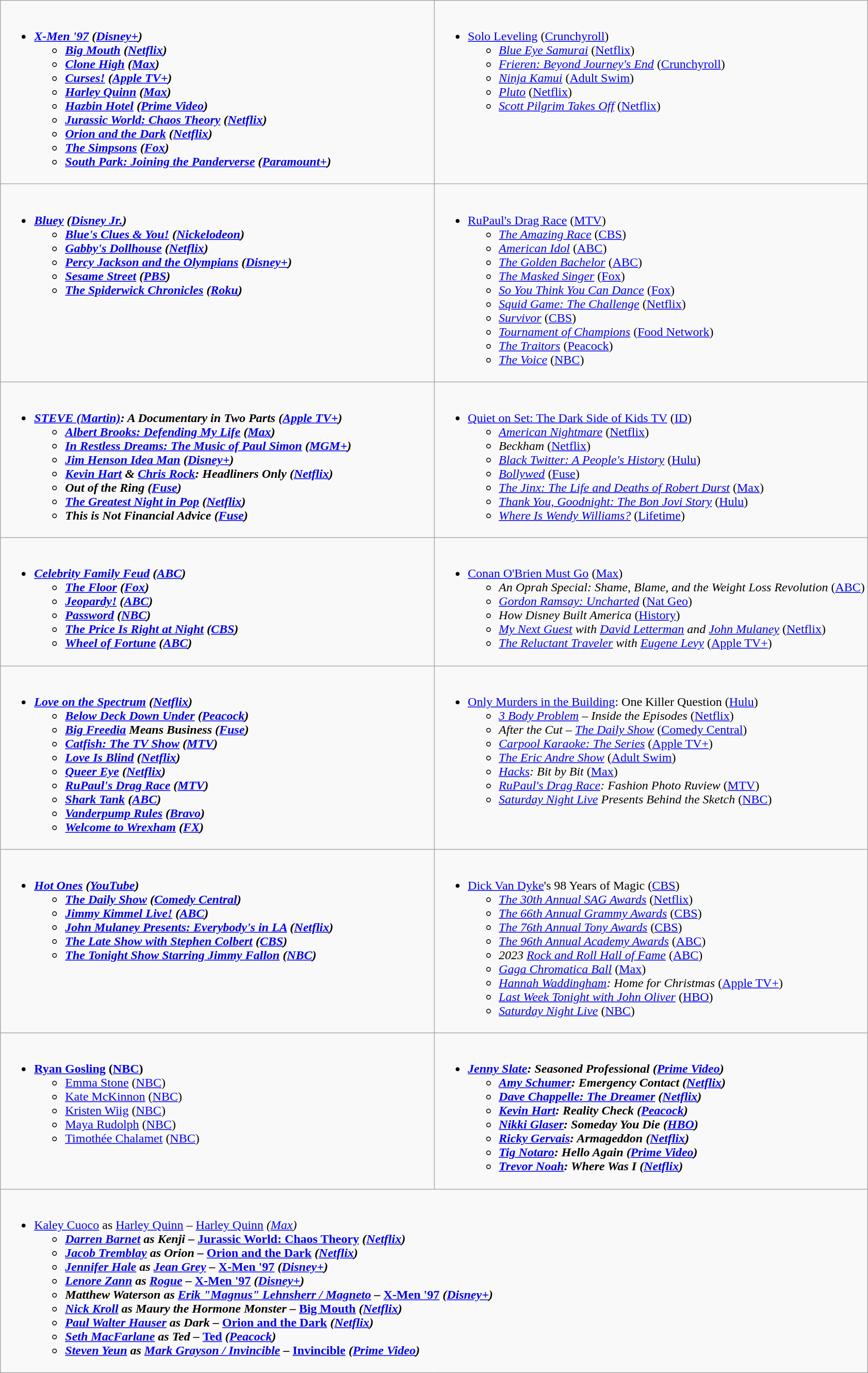<table class="wikitable">
<tr>
<td valign="top" width="50%"><br><ul><li><strong><em><a href='#'>X-Men '97</a><em> (<a href='#'>Disney+</a>)<strong><ul><li></em><a href='#'>Big Mouth</a><em> (<a href='#'>Netflix</a>)</li><li></em><a href='#'>Clone High</a><em> (<a href='#'>Max</a>)</li><li></em><a href='#'>Curses!</a><em> (<a href='#'>Apple TV+</a>)</li><li></em><a href='#'>Harley Quinn</a><em> (<a href='#'>Max</a>)</li><li></em><a href='#'>Hazbin Hotel</a><em> (<a href='#'>Prime Video</a>)</li><li></em><a href='#'>Jurassic World: Chaos Theory</a><em> (<a href='#'>Netflix</a>)</li><li></em><a href='#'>Orion and the Dark</a><em> (<a href='#'>Netflix</a>)</li><li></em><a href='#'>The Simpsons</a><em> (<a href='#'>Fox</a>)</li><li></em><a href='#'>South Park: Joining the Panderverse</a><em> (<a href='#'>Paramount+</a>)</li></ul></li></ul></td>
<td valign="top" width="50%"><br><ul><li></em></strong><a href='#'>Solo Leveling</a></em> (<a href='#'>Crunchyroll</a>)</strong><ul><li><em><a href='#'>Blue Eye Samurai</a></em> (<a href='#'>Netflix</a>)</li><li><em><a href='#'>Frieren: Beyond Journey's End</a></em> (<a href='#'>Crunchyroll</a>)</li><li><em><a href='#'>Ninja Kamui</a></em> (<a href='#'>Adult Swim</a>)</li><li><em><a href='#'>Pluto</a></em> (<a href='#'>Netflix</a>)</li><li><em><a href='#'>Scott Pilgrim Takes Off</a></em> (<a href='#'>Netflix</a>)</li></ul></li></ul></td>
</tr>
<tr>
<td valign="top" width="50%"><br><ul><li><strong><em><a href='#'>Bluey</a><em> (<a href='#'>Disney Jr.</a>)<strong><ul><li></em><a href='#'>Blue's Clues & You!</a><em> (<a href='#'>Nickelodeon</a>)</li><li></em><a href='#'>Gabby's Dollhouse</a><em> (<a href='#'>Netflix</a>)</li><li></em><a href='#'>Percy Jackson and the Olympians</a><em> (<a href='#'>Disney+</a>)</li><li></em><a href='#'>Sesame Street</a><em> (<a href='#'>PBS</a>)</li><li></em><a href='#'>The Spiderwick Chronicles</a><em> (<a href='#'>Roku</a>)</li></ul></li></ul></td>
<td valign="top" width="50%"><br><ul><li></em></strong><a href='#'>RuPaul's Drag Race</a></em> (<a href='#'>MTV</a>)</strong><ul><li><em><a href='#'>The Amazing Race</a></em> (<a href='#'>CBS</a>)</li><li><em><a href='#'>American Idol</a></em> (<a href='#'>ABC</a>)</li><li><em><a href='#'>The Golden Bachelor</a></em> (<a href='#'>ABC</a>)</li><li><em><a href='#'>The Masked Singer</a></em> (<a href='#'>Fox</a>)</li><li><em><a href='#'>So You Think You Can Dance</a></em> (<a href='#'>Fox</a>)</li><li><em><a href='#'>Squid Game: The Challenge</a></em> (<a href='#'>Netflix</a>)</li><li><em><a href='#'>Survivor</a></em> (<a href='#'>CBS</a>)</li><li><em><a href='#'>Tournament of Champions</a></em> (<a href='#'>Food Network</a>)</li><li><em><a href='#'>The Traitors</a></em> (<a href='#'>Peacock</a>)</li><li><em><a href='#'>The Voice</a></em> (<a href='#'>NBC</a>)</li></ul></li></ul></td>
</tr>
<tr>
<td valign="top" width="50%"><br><ul><li><strong><em><a href='#'>STEVE (Martin)</a>: A Documentary in Two Parts<em> (<a href='#'>Apple TV+</a>)<strong><ul><li></em><a href='#'>Albert Brooks: Defending My Life</a><em> (<a href='#'>Max</a>)</li><li></em><a href='#'>In Restless Dreams: The Music of Paul Simon</a><em> (<a href='#'>MGM+</a>)</li><li></em><a href='#'>Jim Henson Idea Man</a><em> (<a href='#'>Disney+</a>)</li><li></em><a href='#'>Kevin Hart</a> & <a href='#'>Chris Rock</a>: Headliners Only<em> (<a href='#'>Netflix</a>)</li><li></em>Out of the Ring<em> (<a href='#'>Fuse</a>)</li><li></em><a href='#'>The Greatest Night in Pop</a><em> (<a href='#'>Netflix</a>)</li><li></em>This is Not Financial Advice<em> (<a href='#'>Fuse</a>)</li></ul></li></ul></td>
<td valign="top" width="50%"><br><ul><li></em></strong><a href='#'>Quiet on Set: The Dark Side of Kids TV</a></em> (<a href='#'>ID</a>)</strong><ul><li><em><a href='#'>American Nightmare</a></em> (<a href='#'>Netflix</a>)</li><li><em>Beckham</em> (<a href='#'>Netflix</a>)</li><li><em><a href='#'>Black Twitter: A People's History</a></em> (<a href='#'>Hulu</a>)</li><li><em><a href='#'>Bollywed</a></em> (<a href='#'>Fuse</a>)</li><li><em><a href='#'>The Jinx: The Life and Deaths of Robert Durst</a></em> (<a href='#'>Max</a>)</li><li><em><a href='#'>Thank You, Goodnight: The Bon Jovi Story</a></em> (<a href='#'>Hulu</a>)</li><li><em><a href='#'>Where Is Wendy Williams?</a></em> (<a href='#'>Lifetime</a>)</li></ul></li></ul></td>
</tr>
<tr>
<td valign="top" width="50%"><br><ul><li><strong><em><a href='#'>Celebrity Family Feud</a><em> (<a href='#'>ABC</a>)<strong><ul><li></em><a href='#'>The Floor</a><em> (<a href='#'>Fox</a>)</li><li></em><a href='#'>Jeopardy!</a><em> (<a href='#'>ABC</a>)</li><li></em><a href='#'>Password</a><em> (<a href='#'>NBC</a>)</li><li></em><a href='#'>The Price Is Right at Night</a><em> (<a href='#'>CBS</a>)</li><li></em><a href='#'>Wheel of Fortune</a><em> (<a href='#'>ABC</a>)</li></ul></li></ul></td>
<td valign="top" width="50%"><br><ul><li></em></strong><a href='#'>Conan O'Brien Must Go</a></em> (<a href='#'>Max</a>)</strong><ul><li><em>An Oprah Special: Shame, Blame, and the Weight Loss Revolution</em> (<a href='#'>ABC</a>)</li><li><em><a href='#'>Gordon Ramsay: Uncharted</a></em> (<a href='#'>Nat Geo</a>)</li><li><em>How Disney Built America</em> (<a href='#'>History</a>)</li><li><em><a href='#'>My Next Guest</a> with <a href='#'>David Letterman</a> and <a href='#'>John Mulaney</a></em> (<a href='#'>Netflix</a>)</li><li><em><a href='#'>The Reluctant Traveler</a> with <a href='#'>Eugene Levy</a></em> (<a href='#'>Apple TV+</a>)</li></ul></li></ul></td>
</tr>
<tr>
<td valign="top" width="50%"><br><ul><li><strong><em><a href='#'>Love on the Spectrum</a><em> (<a href='#'>Netflix</a>)<strong><ul><li></em><a href='#'>Below Deck Down Under</a><em> (<a href='#'>Peacock</a>)</li><li></em><a href='#'>Big Freedia</a> Means Business<em> (<a href='#'>Fuse</a>)</li><li></em><a href='#'>Catfish: The TV Show</a><em> (<a href='#'>MTV</a>)</li><li></em><a href='#'>Love Is Blind</a><em> (<a href='#'>Netflix</a>)</li><li></em><a href='#'>Queer Eye</a><em> (<a href='#'>Netflix</a>)</li><li></em><a href='#'>RuPaul's Drag Race</a><em> (<a href='#'>MTV</a>)</li><li></em><a href='#'>Shark Tank</a><em> (<a href='#'>ABC</a>)</li><li></em><a href='#'>Vanderpump Rules</a><em> (<a href='#'>Bravo</a>)</li><li></em><a href='#'>Welcome to Wrexham</a><em> (<a href='#'>FX</a>)</li></ul></li></ul></td>
<td valign="top" width="50%"><br><ul><li></em></strong><a href='#'>Only Murders in the Building</a>: One Killer Question</em> (<a href='#'>Hulu</a>)</strong><ul><li><em><a href='#'>3 Body Problem</a> – Inside the Episodes</em> (<a href='#'>Netflix</a>)</li><li><em>After the Cut – <a href='#'>The Daily Show</a></em> (<a href='#'>Comedy Central</a>)</li><li><em><a href='#'>Carpool Karaoke: The Series</a></em> (<a href='#'>Apple TV+</a>)</li><li><em><a href='#'>The Eric Andre Show</a></em> (<a href='#'>Adult Swim</a>)</li><li><em><a href='#'>Hacks</a>: Bit by Bit</em> (<a href='#'>Max</a>)</li><li><em><a href='#'>RuPaul's Drag Race</a>: Fashion Photo Ruview</em> (<a href='#'>MTV</a>)</li><li><em><a href='#'>Saturday Night Live</a> Presents Behind the Sketch</em> (<a href='#'>NBC</a>)</li></ul></li></ul></td>
</tr>
<tr>
<td valign="top" width="50%"><br><ul><li><strong><em><a href='#'>Hot Ones</a><em> (<a href='#'>YouTube</a>)<strong><ul><li></em><a href='#'>The Daily Show</a><em> (<a href='#'>Comedy Central</a>)</li><li></em><a href='#'>Jimmy Kimmel Live!</a><em> (<a href='#'>ABC</a>)</li><li></em><a href='#'>John Mulaney Presents: Everybody's in LA</a><em> (<a href='#'>Netflix</a>)</li><li></em><a href='#'>The Late Show with Stephen Colbert</a><em> (<a href='#'>CBS</a>)</li><li></em><a href='#'>The Tonight Show Starring Jimmy Fallon</a><em> (<a href='#'>NBC</a>)</li></ul></li></ul></td>
<td valign="top" width="50%"><br><ul><li></em></strong><a href='#'>Dick Van Dyke</a>'s 98 Years of Magic</em> (<a href='#'>CBS</a>)</strong><ul><li><em><a href='#'>The 30th Annual SAG Awards</a></em> (<a href='#'>Netflix</a>)</li><li><em><a href='#'>The 66th Annual Grammy Awards</a></em> (<a href='#'>CBS</a>)</li><li><em><a href='#'>The 76th Annual Tony Awards</a></em> (<a href='#'>CBS</a>)</li><li><em><a href='#'>The 96th Annual Academy Awards</a></em> (<a href='#'>ABC</a>)</li><li><em>2023 <a href='#'>Rock and Roll Hall of Fame</a></em> (<a href='#'>ABC</a>)</li><li><em><a href='#'>Gaga Chromatica Ball</a></em> (<a href='#'>Max</a>)</li><li><em><a href='#'>Hannah Waddingham</a>: Home for Christmas</em> (<a href='#'>Apple TV+</a>)</li><li><em><a href='#'>Last Week Tonight with John Oliver</a></em> (<a href='#'>HBO</a>)</li><li><em><a href='#'>Saturday Night Live</a></em> (<a href='#'>NBC</a>)</li></ul></li></ul></td>
</tr>
<tr>
<td valign="top" width="50%"><br><ul><li><strong><a href='#'>Ryan Gosling</a> (<a href='#'>NBC</a>)</strong><ul><li><a href='#'>Emma Stone</a> (<a href='#'>NBC</a>)</li><li><a href='#'>Kate McKinnon</a> (<a href='#'>NBC</a>)</li><li><a href='#'>Kristen Wiig</a> (<a href='#'>NBC</a>)</li><li><a href='#'>Maya Rudolph</a> (<a href='#'>NBC</a>)</li><li><a href='#'>Timothée Chalamet</a> (<a href='#'>NBC</a>)</li></ul></li></ul></td>
<td valign="top" width="50%"><br><ul><li><strong><em><a href='#'>Jenny Slate</a>: Seasoned Professional<em> (<a href='#'>Prime Video</a>)<strong><ul><li></em><a href='#'>Amy Schumer</a>: Emergency Contact<em> (<a href='#'>Netflix</a>)</li><li></em><a href='#'>Dave Chappelle: The Dreamer</a><em> (<a href='#'>Netflix</a>)</li><li></em><a href='#'>Kevin Hart</a>: Reality Check<em> (<a href='#'>Peacock</a>)</li><li></em><a href='#'>Nikki Glaser</a>: Someday You Die<em> (<a href='#'>HBO</a>)</li><li></em><a href='#'>Ricky Gervais</a>: Armageddon<em> (<a href='#'>Netflix</a>)</li><li></em><a href='#'>Tig Notaro</a>: Hello Again<em> (<a href='#'>Prime Video</a>)</li><li></em><a href='#'>Trevor Noah</a>: Where Was I<em> (<a href='#'>Netflix</a>)</li></ul></li></ul></td>
</tr>
<tr>
<td colspan="2" valign="top" width="50%"><br><ul><li></strong><a href='#'>Kaley Cuoco</a> as <a href='#'>Harley Quinn</a> – </em><a href='#'>Harley Quinn</a><em> (<a href='#'>Max</a>)<strong><ul><li><a href='#'>Darren Barnet</a> as Kenji – </em><a href='#'>Jurassic World: Chaos Theory</a><em> (<a href='#'>Netflix</a>)</li><li><a href='#'>Jacob Tremblay</a> as Orion – </em><a href='#'>Orion and the Dark</a><em> (<a href='#'>Netflix</a>)</li><li><a href='#'>Jennifer Hale</a> as <a href='#'>Jean Grey</a> – </em><a href='#'>X-Men '97</a><em> (<a href='#'>Disney+</a>)</li><li><a href='#'>Lenore Zann</a> as <a href='#'>Rogue</a> – </em><a href='#'>X-Men '97</a><em> (<a href='#'>Disney+</a>)</li><li>Matthew Waterson as <a href='#'>Erik "Magnus" Lehnsherr / Magneto</a> – </em><a href='#'>X-Men '97</a><em> (<a href='#'>Disney+</a>)</li><li><a href='#'>Nick Kroll</a> as Maury the Hormone Monster – </em><a href='#'>Big Mouth</a><em> (<a href='#'>Netflix</a>)</li><li><a href='#'>Paul Walter Hauser</a> as Dark – </em><a href='#'>Orion and the Dark</a><em> (<a href='#'>Netflix</a>)</li><li><a href='#'>Seth MacFarlane</a> as Ted – </em><a href='#'>Ted</a><em> (<a href='#'>Peacock</a>)</li><li><a href='#'>Steven Yeun</a> as <a href='#'>Mark Grayson / Invincible</a> – </em><a href='#'>Invincible</a><em> (<a href='#'>Prime Video</a>)</li></ul></li></ul></td>
</tr>
</table>
